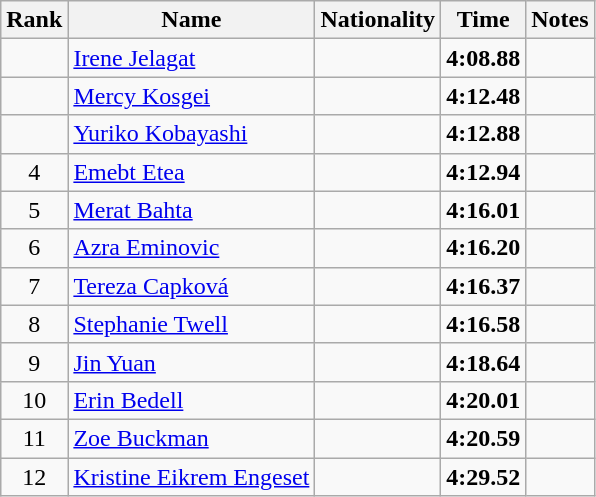<table class="wikitable sortable" style="text-align:center">
<tr>
<th>Rank</th>
<th>Name</th>
<th>Nationality</th>
<th>Time</th>
<th>Notes</th>
</tr>
<tr>
<td></td>
<td align=left><a href='#'>Irene Jelagat</a></td>
<td align=left></td>
<td><strong>4:08.88</strong></td>
<td></td>
</tr>
<tr>
<td></td>
<td align=left><a href='#'>Mercy Kosgei</a></td>
<td align=left></td>
<td><strong>4:12.48</strong></td>
<td></td>
</tr>
<tr>
<td></td>
<td align=left><a href='#'>Yuriko Kobayashi</a></td>
<td align=left></td>
<td><strong>4:12.88</strong></td>
<td></td>
</tr>
<tr>
<td>4</td>
<td align=left><a href='#'>Emebt Etea</a></td>
<td align=left></td>
<td><strong>4:12.94</strong></td>
<td></td>
</tr>
<tr>
<td>5</td>
<td align=left><a href='#'>Merat Bahta</a></td>
<td align=left></td>
<td><strong>4:16.01</strong></td>
<td></td>
</tr>
<tr>
<td>6</td>
<td align=left><a href='#'>Azra Eminovic</a></td>
<td align=left></td>
<td><strong>4:16.20</strong></td>
<td></td>
</tr>
<tr>
<td>7</td>
<td align=left><a href='#'>Tereza Capková</a></td>
<td align=left></td>
<td><strong>4:16.37</strong></td>
<td></td>
</tr>
<tr>
<td>8</td>
<td align=left><a href='#'>Stephanie Twell</a></td>
<td align=left></td>
<td><strong>4:16.58</strong></td>
<td></td>
</tr>
<tr>
<td>9</td>
<td align=left><a href='#'>Jin Yuan</a></td>
<td align=left></td>
<td><strong>4:18.64</strong></td>
<td></td>
</tr>
<tr>
<td>10</td>
<td align=left><a href='#'>Erin Bedell</a></td>
<td align=left></td>
<td><strong>4:20.01</strong></td>
<td></td>
</tr>
<tr>
<td>11</td>
<td align=left><a href='#'>Zoe Buckman</a></td>
<td align=left></td>
<td><strong>4:20.59</strong></td>
<td></td>
</tr>
<tr>
<td>12</td>
<td align=left><a href='#'>Kristine Eikrem Engeset</a></td>
<td align=left></td>
<td><strong>4:29.52</strong></td>
<td></td>
</tr>
</table>
